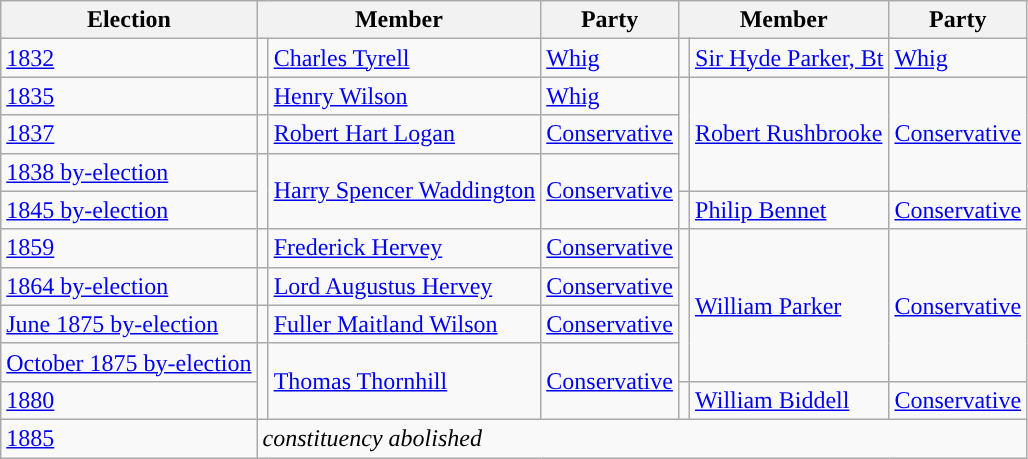<table class="wikitable">
<tr>
<th>Election</th>
<th colspan="2">Member</th>
<th>Party</th>
<th colspan="2">Member</th>
<th>Party </th>
</tr>
<tr>
<td><a href='#'>1832</a></td>
<td style="color:inherit;background-color: "></td>
<td><a href='#'>Charles Tyrell</a></td>
<td><a href='#'>Whig</a></td>
<td style="color:inherit;background-color: "></td>
<td><a href='#'>Sir Hyde Parker, Bt</a></td>
<td><a href='#'>Whig</a></td>
</tr>
<tr>
<td><a href='#'>1835</a></td>
<td style="color:inherit;background-color: "></td>
<td><a href='#'>Henry Wilson</a></td>
<td><a href='#'>Whig</a></td>
<td rowspan="3" style="color:inherit;background-color: "></td>
<td rowspan="3"><a href='#'>Robert Rushbrooke</a></td>
<td rowspan="3"><a href='#'>Conservative</a></td>
</tr>
<tr>
<td><a href='#'>1837</a></td>
<td style="color:inherit;background-color: "></td>
<td><a href='#'>Robert Hart Logan</a></td>
<td><a href='#'>Conservative</a></td>
</tr>
<tr>
<td><a href='#'>1838 by-election</a></td>
<td rowspan="2" style="color:inherit;background-color: "></td>
<td rowspan="2"><a href='#'>Harry Spencer Waddington</a></td>
<td rowspan="2"><a href='#'>Conservative</a></td>
</tr>
<tr>
<td><a href='#'>1845 by-election</a></td>
<td style="color:inherit;background-color: "></td>
<td><a href='#'>Philip Bennet</a></td>
<td><a href='#'>Conservative</a></td>
</tr>
<tr>
<td><a href='#'>1859</a></td>
<td style="color:inherit;background-color: "></td>
<td><a href='#'>Frederick Hervey</a></td>
<td><a href='#'>Conservative</a></td>
<td rowspan="4" style="color:inherit;background-color: "></td>
<td rowspan="4"><a href='#'>William Parker</a></td>
<td rowspan="4"><a href='#'>Conservative</a></td>
</tr>
<tr>
<td><a href='#'>1864 by-election</a></td>
<td style="color:inherit;background-color: "></td>
<td><a href='#'>Lord Augustus Hervey</a></td>
<td><a href='#'>Conservative</a></td>
</tr>
<tr>
<td><a href='#'>June 1875 by-election</a></td>
<td style="color:inherit;background-color: "></td>
<td><a href='#'>Fuller Maitland Wilson</a></td>
<td><a href='#'>Conservative</a></td>
</tr>
<tr>
<td><a href='#'>October 1875 by-election</a></td>
<td rowspan="2" style="color:inherit;background-color: "></td>
<td rowspan="2"><a href='#'>Thomas Thornhill</a></td>
<td rowspan="2"><a href='#'>Conservative</a></td>
</tr>
<tr>
<td><a href='#'>1880</a></td>
<td style="color:inherit;background-color: "></td>
<td><a href='#'>William Biddell</a></td>
<td><a href='#'>Conservative</a></td>
</tr>
<tr>
<td><a href='#'>1885</a></td>
<td colspan="6"><em>constituency abolished</em></td>
</tr>
</table>
